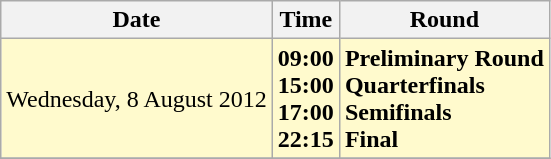<table class="wikitable">
<tr>
<th>Date</th>
<th>Time</th>
<th>Round</th>
</tr>
<tr>
<td style=background:lemonchiffon>Wednesday, 8 August 2012</td>
<td style=background:lemonchiffon><strong>09:00<br>15:00<br>17:00<br>22:15</strong></td>
<td style=background:lemonchiffon><strong>Preliminary Round<br>Quarterfinals<br>Semifinals<br>Final</strong></td>
</tr>
<tr>
</tr>
</table>
